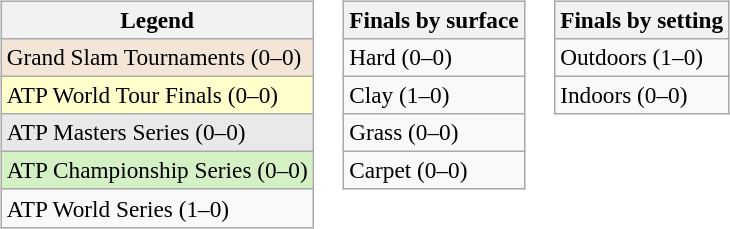<table>
<tr valign=top>
<td><br><table class=wikitable style=font-size:97%>
<tr>
<th>Legend</th>
</tr>
<tr style="background:#f3e6d7;">
<td>Grand Slam Tournaments (0–0)</td>
</tr>
<tr style="background:#ffc;">
<td>ATP World Tour Finals (0–0)</td>
</tr>
<tr style="background:#e9e9e9;">
<td>ATP Masters Series (0–0)</td>
</tr>
<tr style="background:#d4f1c5;">
<td>ATP Championship Series (0–0)</td>
</tr>
<tr>
<td>ATP World Series (1–0)</td>
</tr>
</table>
</td>
<td><br><table class=wikitable style=font-size:97%>
<tr>
<th>Finals by surface</th>
</tr>
<tr>
<td>Hard (0–0)</td>
</tr>
<tr>
<td>Clay (1–0)</td>
</tr>
<tr>
<td>Grass (0–0)</td>
</tr>
<tr>
<td>Carpet (0–0)</td>
</tr>
</table>
</td>
<td><br><table class=wikitable style=font-size:97%>
<tr>
<th>Finals by setting</th>
</tr>
<tr>
<td>Outdoors (1–0)</td>
</tr>
<tr>
<td>Indoors (0–0)</td>
</tr>
</table>
</td>
</tr>
</table>
